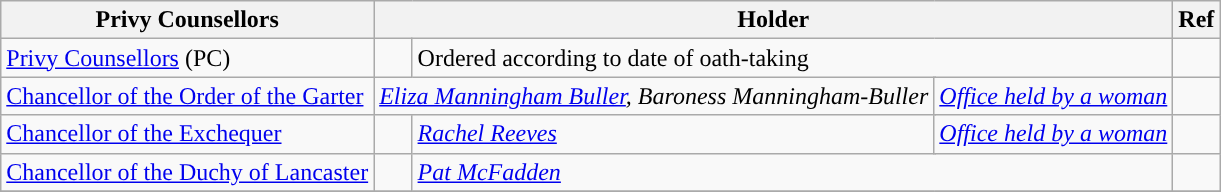<table class="wikitable">
<tr>
<th>Privy Counsellors</th>
<th colspan=4>Holder</th>
<th>Ref</th>
</tr>
<tr>
<td><a href='#'>Privy Counsellors</a> (PC)</td>
<td style="background: "></td>
<td colspan=3>Ordered according to date of oath-taking</td>
<td></td>
</tr>
<tr>
<td><a href='#'>Chancellor of the Order of the Garter</a></td>
<td colspan=3><em><a href='#'>Eliza Manningham Buller</a>, Baroness Manningham-Buller</em></td>
<td colspan=1><em><a href='#'>Office held by a woman</a></em></td>
<td></td>
</tr>
<tr>
<td><a href='#'>Chancellor of the Exchequer</a></td>
<td style="background: "></td>
<td colspan=2><em><a href='#'>Rachel Reeves</a></em></td>
<td colspan=1><em> <a href='#'>Office held by a woman</a></em></td>
<td></td>
</tr>
<tr>
<td><a href='#'>Chancellor of the Duchy of Lancaster</a></td>
<td style="background: "></td>
<td colspan=3><em><a href='#'>Pat McFadden</a></em></td>
<td></td>
</tr>
<tr>
</tr>
</table>
